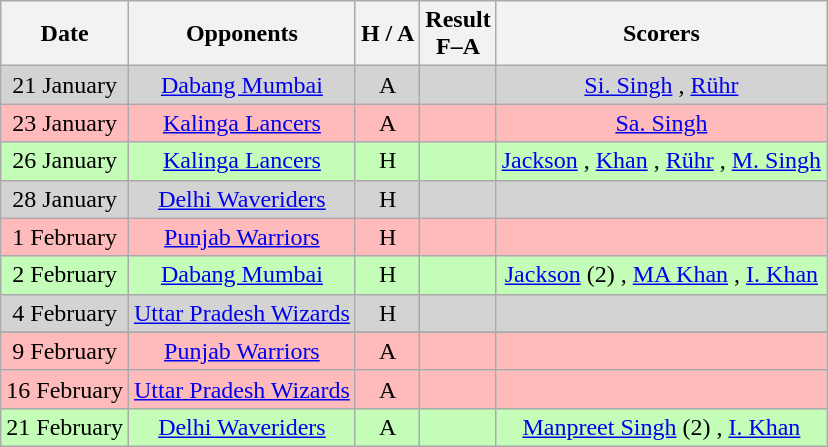<table class="wikitable" style="text-align:center">
<tr>
<th>Date</th>
<th>Opponents</th>
<th>H / A</th>
<th>Result<br>F–A</th>
<th>Scorers</th>
</tr>
<tr style="background:#d3d3d3;">
<td>21 January</td>
<td><a href='#'>Dabang Mumbai</a></td>
<td>A</td>
<td></td>
<td><a href='#'>Si. Singh</a> , <a href='#'>Rühr</a> </td>
</tr>
<tr style="background:#fbb;">
<td>23 January</td>
<td><a href='#'>Kalinga Lancers</a></td>
<td>A</td>
<td></td>
<td><a href='#'>Sa. Singh</a> </td>
</tr>
<tr style="background:#c3fdb8;">
<td>26 January</td>
<td><a href='#'>Kalinga Lancers</a></td>
<td>H</td>
<td></td>
<td><a href='#'>Jackson</a> , <a href='#'>Khan</a> , <a href='#'>Rühr</a> , <a href='#'>M. Singh</a> </td>
</tr>
<tr style="background:#d3d3d3;">
<td>28 January</td>
<td><a href='#'>Delhi Waveriders</a></td>
<td>H</td>
<td></td>
<td></td>
</tr>
<tr style="background:#fbb;">
<td>1 February</td>
<td><a href='#'>Punjab Warriors</a></td>
<td>H</td>
<td></td>
<td></td>
</tr>
<tr style="background:#c3fdb8;">
<td>2 February</td>
<td><a href='#'>Dabang Mumbai</a></td>
<td>H</td>
<td></td>
<td><a href='#'>Jackson</a> (2) , <a href='#'>MA Khan</a> , <a href='#'>I. Khan</a> </td>
</tr>
<tr style="background:#d3d3d3;">
<td>4 February</td>
<td><a href='#'>Uttar Pradesh Wizards</a></td>
<td>H</td>
<td></td>
<td></td>
</tr>
<tr>
</tr>
<tr style="background:#fbb;">
<td>9 February</td>
<td><a href='#'>Punjab Warriors</a></td>
<td>A</td>
<td></td>
<td></td>
</tr>
<tr style="background:#fbb;">
<td>16 February</td>
<td><a href='#'>Uttar Pradesh Wizards</a></td>
<td>A</td>
<td></td>
<td></td>
</tr>
<tr style="background:#c3fdb8;">
<td>21 February</td>
<td><a href='#'>Delhi Waveriders</a></td>
<td>A</td>
<td></td>
<td><a href='#'>Manpreet Singh</a> (2) , <a href='#'>I. Khan</a> </td>
</tr>
</table>
